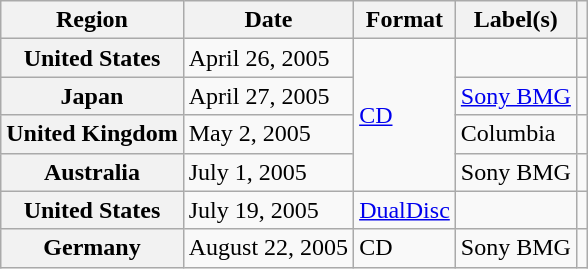<table class="wikitable plainrowheaders">
<tr>
<th scope="col">Region</th>
<th scope="col">Date</th>
<th scope="col">Format</th>
<th scope="col">Label(s)</th>
<th scope="col"></th>
</tr>
<tr>
<th scope="row">United States</th>
<td>April 26, 2005</td>
<td rowspan="4"><a href='#'>CD</a></td>
<td></td>
<td style="text-align:center"></td>
</tr>
<tr>
<th scope="row">Japan</th>
<td>April 27, 2005</td>
<td><a href='#'>Sony BMG</a></td>
<td style="text-align:center"></td>
</tr>
<tr>
<th scope="row">United Kingdom</th>
<td>May 2, 2005</td>
<td>Columbia</td>
<td style="text-align:center"></td>
</tr>
<tr>
<th scope="row">Australia</th>
<td>July 1, 2005</td>
<td>Sony BMG</td>
<td style="text-align:center"></td>
</tr>
<tr>
<th scope="row">United States</th>
<td>July 19, 2005</td>
<td><a href='#'>DualDisc</a></td>
<td></td>
<td style="text-align:center"></td>
</tr>
<tr>
<th scope="row">Germany</th>
<td>August 22, 2005</td>
<td>CD</td>
<td>Sony BMG</td>
<td style="text-align:center"></td>
</tr>
</table>
